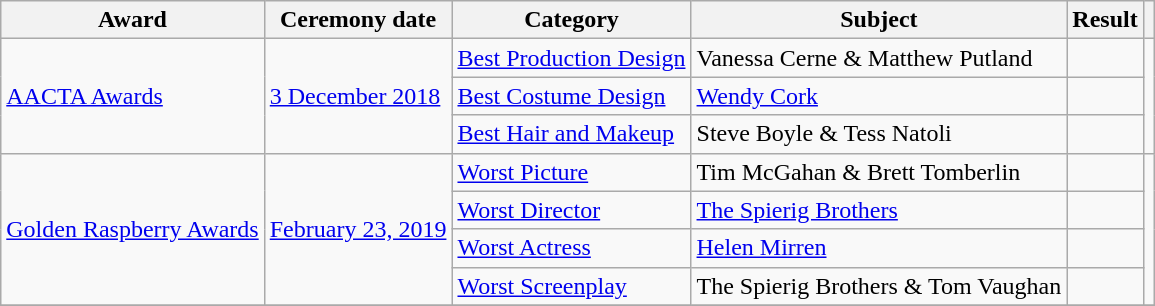<table class="wikitable">
<tr>
<th>Award</th>
<th>Ceremony date</th>
<th>Category</th>
<th>Subject</th>
<th>Result</th>
<th scope="col" class="unsortable"></th>
</tr>
<tr>
<td rowspan=3><a href='#'>AACTA Awards</a></td>
<td rowspan=3><a href='#'>3 December 2018</a></td>
<td><a href='#'>Best Production Design</a></td>
<td>Vanessa Cerne & Matthew Putland</td>
<td></td>
<td style="text-align:center;" rowspan=3></td>
</tr>
<tr>
<td><a href='#'>Best Costume Design</a></td>
<td><a href='#'>Wendy Cork</a></td>
<td></td>
</tr>
<tr>
<td><a href='#'>Best Hair and Makeup</a></td>
<td>Steve Boyle & Tess Natoli</td>
<td></td>
</tr>
<tr>
<td rowspan=4><a href='#'>Golden Raspberry Awards</a></td>
<td rowspan=4><a href='#'>February 23, 2019</a></td>
<td><a href='#'>Worst Picture</a></td>
<td>Tim McGahan & Brett Tomberlin</td>
<td></td>
<td style="text-align:center;" rowspan=4></td>
</tr>
<tr>
<td><a href='#'>Worst Director</a></td>
<td><a href='#'>The Spierig Brothers</a></td>
<td></td>
</tr>
<tr>
<td><a href='#'>Worst Actress</a></td>
<td><a href='#'>Helen Mirren</a></td>
<td></td>
</tr>
<tr>
<td><a href='#'>Worst Screenplay</a></td>
<td>The Spierig Brothers & Tom Vaughan</td>
<td></td>
</tr>
<tr>
</tr>
</table>
